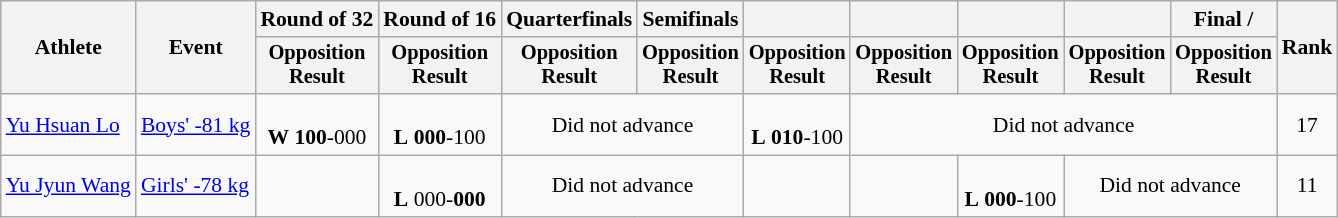<table class="wikitable" style="font-size:90%">
<tr>
<th rowspan="2">Athlete</th>
<th rowspan="2">Event</th>
<th>Round of 32</th>
<th>Round of 16</th>
<th>Quarterfinals</th>
<th>Semifinals</th>
<th></th>
<th></th>
<th></th>
<th></th>
<th>Final / </th>
<th rowspan=2>Rank</th>
</tr>
<tr style="font-size:95%">
<th>Opposition<br>Result</th>
<th>Opposition<br>Result</th>
<th>Opposition<br>Result</th>
<th>Opposition<br>Result</th>
<th>Opposition<br>Result</th>
<th>Opposition<br>Result</th>
<th>Opposition<br>Result</th>
<th>Opposition<br>Result</th>
<th>Opposition<br>Result</th>
</tr>
<tr align=center>
<td align=left><a href='#'>Yu Hsuan Lo</a></td>
<td align=left><a href='#'>Boys' -81 kg</a></td>
<td><br><strong>W</strong> <strong>100</strong>-000</td>
<td><br><strong>L</strong> <strong>000</strong>-100</td>
<td colspan=2>Did not advance</td>
<td><br><strong>L</strong> <strong>010</strong>-100</td>
<td colspan=4>Did not advance</td>
<td>17</td>
</tr>
<tr align=center>
<td align=left><a href='#'>Yu Jyun Wang</a></td>
<td align=left><a href='#'>Girls' -78 kg</a></td>
<td></td>
<td><br><strong>L</strong> 000-<strong>000</strong></td>
<td colspan=2>Did not advance</td>
<td></td>
<td></td>
<td><br><strong>L</strong> <strong>000</strong>-100</td>
<td colspan=2>Did not advance</td>
<td>11</td>
</tr>
</table>
